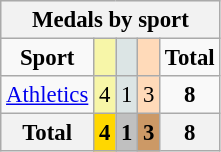<table class=wikitable style="font-size:95%">
<tr bgcolor=efefef>
<th colspan=5><strong>Medals by sport</strong></th>
</tr>
<tr align=center>
<td><strong>Sport</strong></td>
<td style="background:#f7f6a8;"></td>
<td style="background:#dce5e5;"></td>
<td style="background:#ffdab9;"></td>
<td><strong>Total</strong></td>
</tr>
<tr align=center>
<td><a href='#'>Athletics</a></td>
<td style="background:#F7F6A8;">4</td>
<td style="background:#DCE5E5;">1</td>
<td style="background:#FFDAB9;">3</td>
<td><strong>8</strong></td>
</tr>
<tr align=center>
<th><strong>Total</strong></th>
<th style="background:gold;"><strong>4</strong></th>
<th style="background:silver;"><strong>1</strong></th>
<th style="background:#c96;"><strong>3</strong></th>
<th><strong>8</strong></th>
</tr>
</table>
